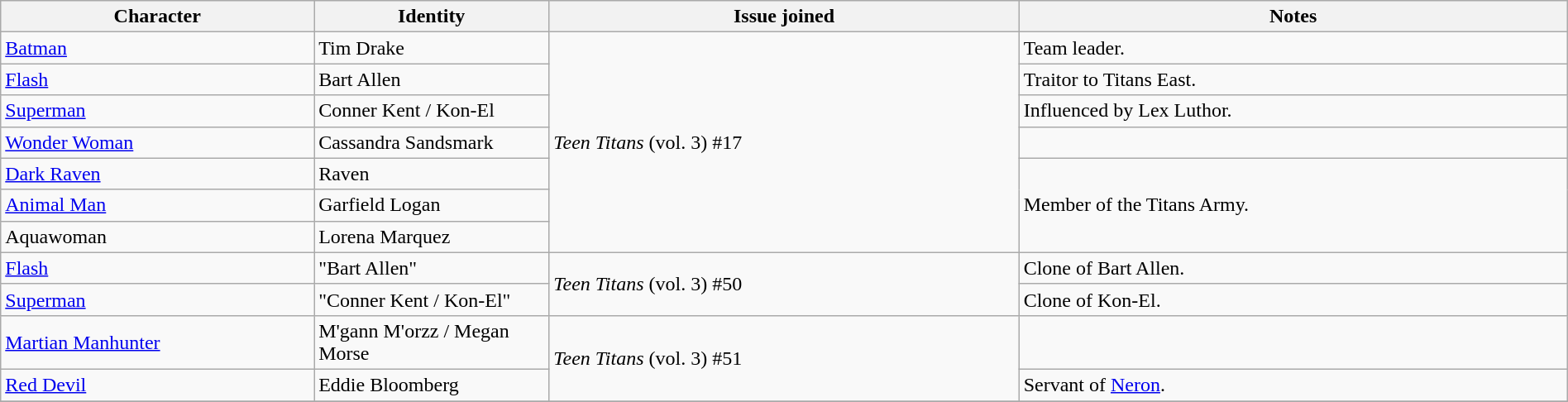<table class="wikitable" width=100%>
<tr>
<th width=20%>Character</th>
<th width=15%>Identity</th>
<th width=30%>Issue joined</th>
<th width=35%>Notes</th>
</tr>
<tr>
<td valign="center"><a href='#'>Batman</a></td>
<td valign="center">Tim Drake</td>
<td rowspan="7"><em>Teen Titans</em> (vol. 3) #17</td>
<td>Team leader.</td>
</tr>
<tr>
<td valign="center"><a href='#'>Flash</a></td>
<td valign="center">Bart Allen</td>
<td valign="center">Traitor to Titans East.</td>
</tr>
<tr>
<td valign="center"><a href='#'>Superman</a></td>
<td valign="center">Conner Kent / Kon-El</td>
<td valign="center">Influenced by Lex Luthor.</td>
</tr>
<tr>
<td valign="center"><a href='#'>Wonder Woman</a></td>
<td valign="center">Cassandra Sandsmark</td>
<td valign="center"></td>
</tr>
<tr>
<td valign="center"><a href='#'>Dark Raven</a></td>
<td valign="center">Raven</td>
<td rowspan="3" valign="center">Member of the Titans Army.</td>
</tr>
<tr>
<td valign="center"><a href='#'>Animal Man</a></td>
<td valign="center">Garfield Logan</td>
</tr>
<tr>
<td valign="center">Aquawoman</td>
<td valign="center">Lorena Marquez</td>
</tr>
<tr>
<td valign="center"><a href='#'>Flash</a></td>
<td valign="center">"Bart Allen"</td>
<td rowspan="2"><em>Teen Titans</em> (vol. 3) #50</td>
<td>Clone of Bart Allen.</td>
</tr>
<tr>
<td valign="center"><a href='#'>Superman</a></td>
<td valign="center">"Conner Kent / Kon-El"</td>
<td valign="center">Clone of Kon-El.</td>
</tr>
<tr>
<td valign="center"><a href='#'>Martian Manhunter</a></td>
<td valign="center">M'gann M'orzz / Megan Morse</td>
<td rowspan="2"><em>Teen Titans</em> (vol. 3) #51</td>
<td></td>
</tr>
<tr>
<td valign="center"><a href='#'>Red Devil</a></td>
<td valign="center">Eddie Bloomberg</td>
<td valign="center">Servant of <a href='#'>Neron</a>.</td>
</tr>
<tr>
</tr>
</table>
